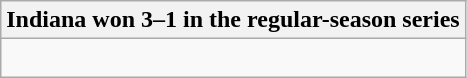<table class="wikitable collapsible collapsed">
<tr>
<th>Indiana won 3–1 in the regular-season series</th>
</tr>
<tr>
<td><br>


</td>
</tr>
</table>
